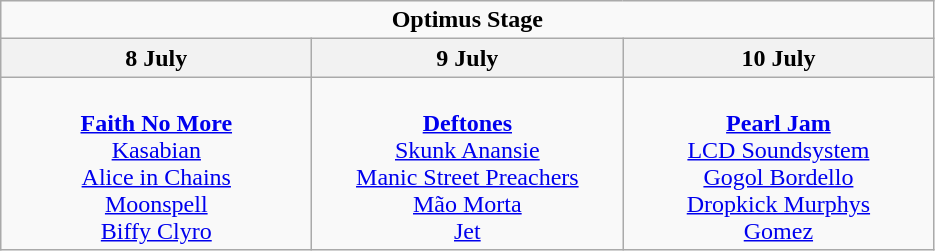<table class="wikitable">
<tr>
<td colspan="3" align="center"><strong>Optimus Stage</strong></td>
</tr>
<tr>
<th>8 July</th>
<th>9 July</th>
<th>10 July</th>
</tr>
<tr>
<td valign="top" align="center" width="200"><br><strong><a href='#'>Faith No More</a></strong><br><a href='#'>Kasabian</a><br><a href='#'>Alice in Chains</a><br><a href='#'>Moonspell</a><br><a href='#'>Biffy Clyro</a></td>
<td valign="top" align="center" width="200"><br><strong><a href='#'>Deftones</a></strong><br><a href='#'>Skunk Anansie</a><br><a href='#'>Manic Street Preachers</a><br><a href='#'>Mão Morta</a><br><a href='#'>Jet</a></td>
<td valign="top" align="center" width="200"><br><strong><a href='#'>Pearl Jam</a></strong><br><a href='#'>LCD Soundsystem</a><br><a href='#'>Gogol Bordello</a><br><a href='#'>Dropkick Murphys</a><br><a href='#'>Gomez</a></td>
</tr>
</table>
